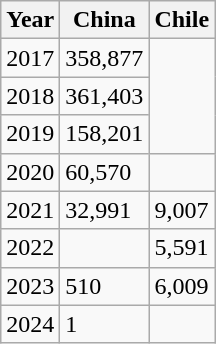<table class="wikitable">
<tr>
<th>Year</th>
<th>China</th>
<th>Chile</th>
</tr>
<tr>
<td>2017</td>
<td>358,877</td>
<td rowspan="3"></td>
</tr>
<tr>
<td>2018</td>
<td>361,403</td>
</tr>
<tr>
<td>2019</td>
<td>158,201</td>
</tr>
<tr>
<td>2020</td>
<td>60,570</td>
<td></td>
</tr>
<tr>
<td>2021</td>
<td>32,991</td>
<td>9,007</td>
</tr>
<tr>
<td>2022</td>
<td></td>
<td>5,591</td>
</tr>
<tr>
<td>2023</td>
<td>510</td>
<td>6,009</td>
</tr>
<tr>
<td>2024</td>
<td>1</td>
<td></td>
</tr>
</table>
